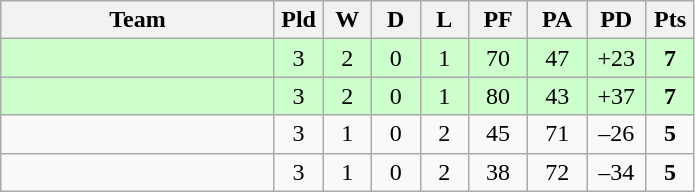<table class="wikitable" style="text-align:center;">
<tr>
<th width=175>Team</th>
<th width=25 abbr="Played">Pld</th>
<th width=25 abbr="Won">W</th>
<th width=25 abbr="Drawn">D</th>
<th width=25 abbr="Lost">L</th>
<th width=32 abbr="Points for">PF</th>
<th width=32 abbr="Points against">PA</th>
<th width=32 abbr="Points difference">PD</th>
<th width=25 abbr="Points">Pts</th>
</tr>
<tr bgcolor=ccffcc>
<td align=left></td>
<td>3</td>
<td>2</td>
<td>0</td>
<td>1</td>
<td>70</td>
<td>47</td>
<td>+23</td>
<td><strong>7</strong></td>
</tr>
<tr bgcolor=ccffcc>
<td align=left></td>
<td>3</td>
<td>2</td>
<td>0</td>
<td>1</td>
<td>80</td>
<td>43</td>
<td>+37</td>
<td><strong>7</strong></td>
</tr>
<tr>
<td align=left></td>
<td>3</td>
<td>1</td>
<td>0</td>
<td>2</td>
<td>45</td>
<td>71</td>
<td>–26</td>
<td><strong>5</strong></td>
</tr>
<tr>
<td align=left></td>
<td>3</td>
<td>1</td>
<td>0</td>
<td>2</td>
<td>38</td>
<td>72</td>
<td>–34</td>
<td><strong>5</strong></td>
</tr>
</table>
